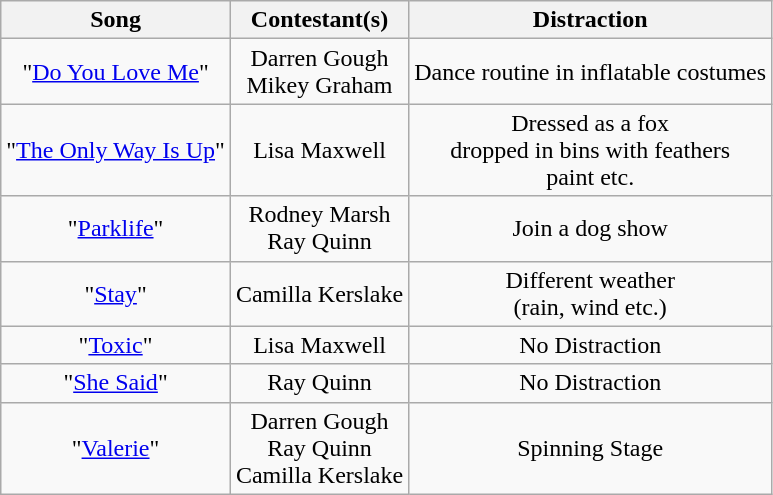<table class="wikitable" style="text-align:center">
<tr>
<th>Song</th>
<th>Contestant(s)</th>
<th>Distraction</th>
</tr>
<tr>
<td>"<a href='#'>Do You Love Me</a>"</td>
<td>Darren Gough<br>Mikey Graham</td>
<td>Dance routine in inflatable costumes</td>
</tr>
<tr>
<td>"<a href='#'>The Only Way Is Up</a>"</td>
<td>Lisa Maxwell</td>
<td>Dressed as a fox<br>dropped in bins with feathers<br>paint etc.</td>
</tr>
<tr>
<td>"<a href='#'>Parklife</a>"</td>
<td>Rodney Marsh<br>Ray Quinn</td>
<td>Join a dog show</td>
</tr>
<tr>
<td>"<a href='#'>Stay</a>"</td>
<td>Camilla Kerslake</td>
<td>Different weather<br>(rain, wind etc.)</td>
</tr>
<tr>
<td>"<a href='#'>Toxic</a>"</td>
<td>Lisa Maxwell</td>
<td>No Distraction</td>
</tr>
<tr>
<td>"<a href='#'>She Said</a>"</td>
<td>Ray Quinn</td>
<td>No Distraction</td>
</tr>
<tr>
<td>"<a href='#'>Valerie</a>"</td>
<td>Darren Gough<br>Ray Quinn<br>Camilla Kerslake</td>
<td>Spinning Stage</td>
</tr>
</table>
